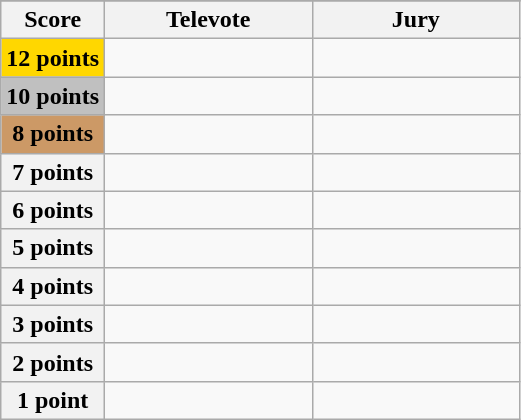<table class="wikitable">
<tr>
</tr>
<tr>
<th scope="col" width="20%">Score</th>
<th scope="col" width="40%">Televote</th>
<th scope="col" width="40%">Jury</th>
</tr>
<tr>
<th scope="row" style="background:gold">12 points</th>
<td></td>
<td></td>
</tr>
<tr>
<th scope="row" style="background:silver">10 points</th>
<td></td>
<td></td>
</tr>
<tr>
<th scope="row" style="background:#CC9966">8 points</th>
<td></td>
<td></td>
</tr>
<tr>
<th scope="row">7 points</th>
<td></td>
<td></td>
</tr>
<tr>
<th scope="row">6 points</th>
<td></td>
<td></td>
</tr>
<tr>
<th scope="row">5 points</th>
<td></td>
<td></td>
</tr>
<tr>
<th scope="row">4 points</th>
<td></td>
<td></td>
</tr>
<tr>
<th scope="row">3 points</th>
<td></td>
<td></td>
</tr>
<tr>
<th scope="row">2 points</th>
<td></td>
<td></td>
</tr>
<tr>
<th scope="row">1 point</th>
<td></td>
<td></td>
</tr>
</table>
